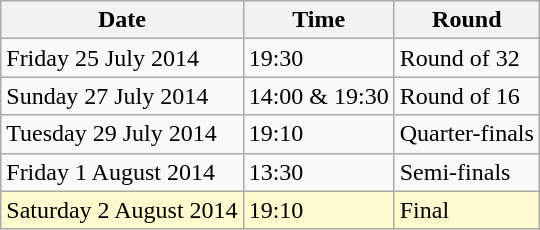<table class="wikitable">
<tr>
<th>Date</th>
<th>Time</th>
<th>Round</th>
</tr>
<tr>
<td>Friday 25 July 2014</td>
<td>19:30</td>
<td>Round of 32</td>
</tr>
<tr>
<td>Sunday 27 July 2014</td>
<td>14:00 & 19:30</td>
<td>Round of 16</td>
</tr>
<tr>
<td>Tuesday 29 July 2014</td>
<td>19:10</td>
<td>Quarter-finals</td>
</tr>
<tr>
<td>Friday 1 August 2014</td>
<td>13:30</td>
<td>Semi-finals</td>
</tr>
<tr>
<td style=background:lemonchiffon>Saturday 2 August 2014</td>
<td style=background:lemonchiffon>19:10</td>
<td style=background:lemonchiffon>Final</td>
</tr>
</table>
